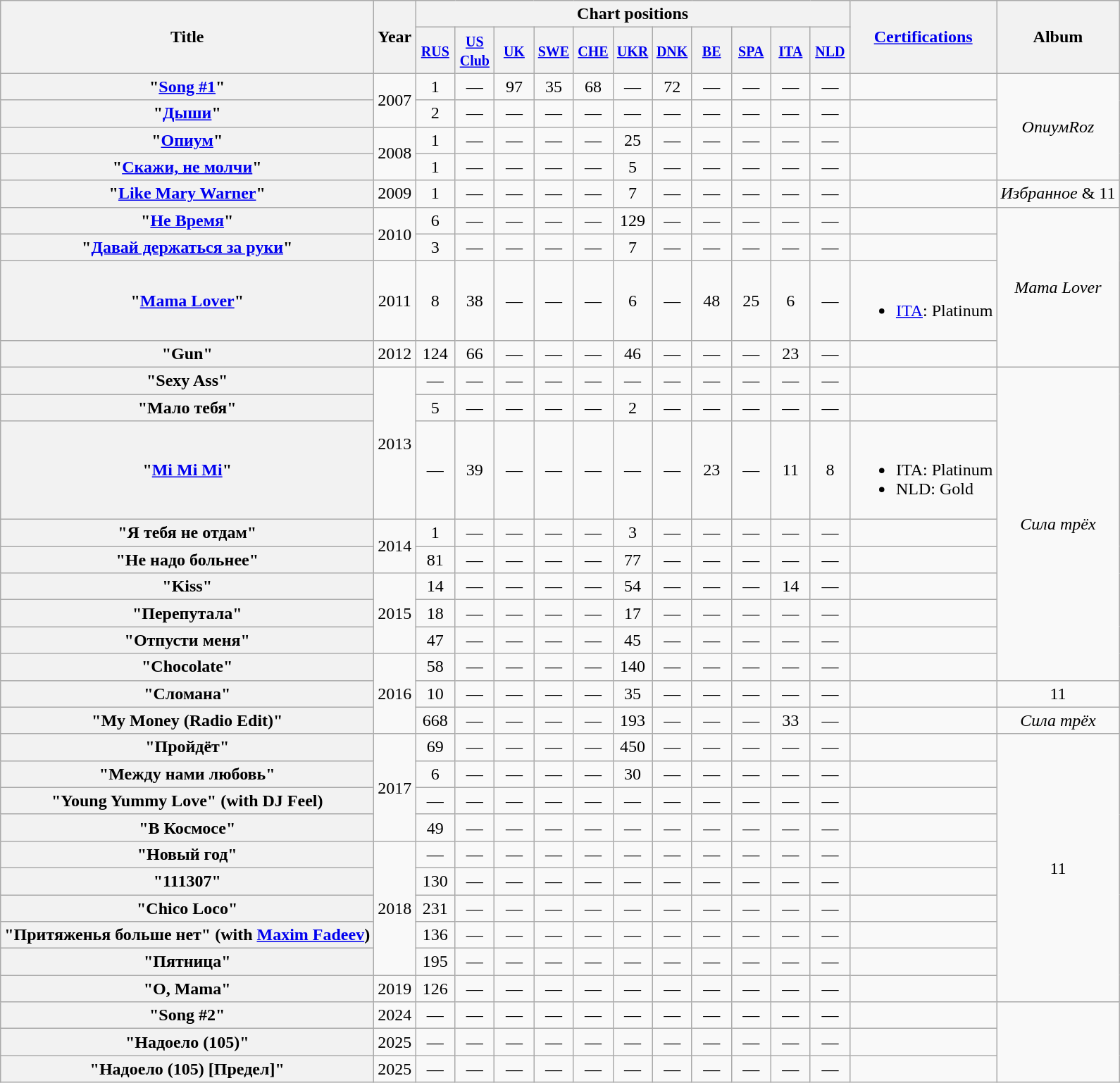<table class="wikitable plainrowheaders" style="text-align:center;">
<tr>
<th rowspan="2">Title</th>
<th rowspan="2">Year</th>
<th colspan="11">Chart positions</th>
<th rowspan="2"><a href='#'>Certifications</a></th>
<th rowspan="2">Album</th>
</tr>
<tr>
<th style="width:30px;"><small> <a href='#'>RUS</a> </small></th>
<th style="width:30px;"><small> <a href='#'>US Club</a> </small></th>
<th style="width:30px;"><small> <a href='#'>UK</a> </small></th>
<th style="width:30px;"><small> <a href='#'>SWE</a> </small></th>
<th style="width:30px;"><small> <a href='#'>CHE</a> </small></th>
<th style="width:30px;"><small> <a href='#'>UKR</a> </small></th>
<th style="width:30px;"><small> <a href='#'>DNK</a> </small></th>
<th style="width:30px;"><small> <a href='#'>BE</a> </small></th>
<th style="width:30px;"><small> <a href='#'>SPA</a> </small></th>
<th style="width:30px;"><small> <a href='#'>ITA</a> </small></th>
<th style="width:30px;"><small> <a href='#'>NLD</a> </small></th>
</tr>
<tr>
<th scope="row">"<a href='#'>Song #1</a>"</th>
<td rowspan="2">2007</td>
<td>1</td>
<td>—</td>
<td>97</td>
<td>35</td>
<td>68</td>
<td>—</td>
<td>72</td>
<td>—</td>
<td>—</td>
<td>—</td>
<td>—</td>
<td></td>
<td rowspan="4"><em>ОпиумRoz</em></td>
</tr>
<tr>
<th scope="row">"<a href='#'>Дыши</a>"</th>
<td>2</td>
<td>—</td>
<td>—</td>
<td>—</td>
<td>—</td>
<td>—</td>
<td>—</td>
<td>—</td>
<td>—</td>
<td>—</td>
<td>—</td>
<td></td>
</tr>
<tr>
<th scope="row">"<a href='#'>Опиум</a>"</th>
<td rowspan="2">2008</td>
<td>1</td>
<td>—</td>
<td>—</td>
<td>—</td>
<td>—</td>
<td>25</td>
<td>—</td>
<td>—</td>
<td>—</td>
<td>—</td>
<td>—</td>
<td></td>
</tr>
<tr>
<th scope="row">"<a href='#'>Скажи, не молчи</a>"</th>
<td>1</td>
<td>—</td>
<td>—</td>
<td>—</td>
<td>—</td>
<td>5</td>
<td>—</td>
<td>—</td>
<td>—</td>
<td>—</td>
<td>—</td>
<td></td>
</tr>
<tr>
<th scope="row">"<a href='#'>Like Mary Warner</a>"</th>
<td>2009</td>
<td>1</td>
<td>—</td>
<td>—</td>
<td>—</td>
<td>—</td>
<td>7</td>
<td>—</td>
<td>—</td>
<td>—</td>
<td>—</td>
<td>—</td>
<td></td>
<td><em>Избранное</em> & 11</td>
</tr>
<tr>
<th scope="row">"<a href='#'>Не Время</a>"</th>
<td rowspan="2">2010</td>
<td>6</td>
<td>—</td>
<td>—</td>
<td>—</td>
<td>—</td>
<td>129</td>
<td>—</td>
<td>—</td>
<td>—</td>
<td>—</td>
<td>—</td>
<td></td>
<td rowspan="4"><em>Mama Lover</em></td>
</tr>
<tr>
<th scope="row">"<a href='#'>Давай держаться за руки</a>"</th>
<td>3</td>
<td>—</td>
<td>—</td>
<td>—</td>
<td>—</td>
<td>7</td>
<td>—</td>
<td>—</td>
<td>—</td>
<td>—</td>
<td>—</td>
<td></td>
</tr>
<tr>
<th scope="row">"<a href='#'>Mama Lover</a>"</th>
<td>2011</td>
<td>8</td>
<td>38</td>
<td>—</td>
<td>—</td>
<td>—</td>
<td>6</td>
<td>—</td>
<td>48</td>
<td>25</td>
<td>6</td>
<td>—</td>
<td style="text-align:left;"><br><ul><li><a href='#'>ITA</a>: Platinum</li></ul></td>
</tr>
<tr>
<th scope="row">"Gun"</th>
<td rowspan="1">2012</td>
<td>124</td>
<td>66</td>
<td>—</td>
<td>—</td>
<td>—</td>
<td>46</td>
<td>—</td>
<td>—</td>
<td>—</td>
<td>23</td>
<td>—</td>
<td></td>
</tr>
<tr>
<th scope="row">"Sexy Ass"</th>
<td rowspan="3">2013</td>
<td>—</td>
<td>—</td>
<td>—</td>
<td>—</td>
<td>—</td>
<td>—</td>
<td>—</td>
<td>—</td>
<td>—</td>
<td>—</td>
<td>—</td>
<td></td>
<td rowspan="9"><em>Сила трёх</em></td>
</tr>
<tr>
<th scope="row">"Мало тебя"</th>
<td>5</td>
<td>—</td>
<td>—</td>
<td>—</td>
<td>—</td>
<td>2</td>
<td>—</td>
<td>—</td>
<td>—</td>
<td>—</td>
<td>—</td>
<td></td>
</tr>
<tr>
<th scope="row">"<a href='#'>Mi Mi Mi</a>"</th>
<td>—</td>
<td>39</td>
<td>—</td>
<td>—</td>
<td>—</td>
<td>—</td>
<td>—</td>
<td>23</td>
<td>—</td>
<td>11</td>
<td>8</td>
<td style="text-align:left;"><br><ul><li>ITA: Platinum</li><li>NLD: Gold</li></ul></td>
</tr>
<tr>
<th scope="row">"Я тебя не отдам"</th>
<td rowspan="2">2014</td>
<td>1</td>
<td>—</td>
<td>—</td>
<td>—</td>
<td>—</td>
<td>3</td>
<td>—</td>
<td>—</td>
<td>—</td>
<td>—</td>
<td>—</td>
<td></td>
</tr>
<tr>
<th scope="row">"Не надо больнее"</th>
<td>81</td>
<td>—</td>
<td>—</td>
<td>—</td>
<td>—</td>
<td>77</td>
<td>—</td>
<td>—</td>
<td>—</td>
<td>—</td>
<td>—</td>
<td></td>
</tr>
<tr>
<th scope="row">"Kiss"</th>
<td rowspan="3">2015</td>
<td>14</td>
<td>—</td>
<td>—</td>
<td>—</td>
<td>—</td>
<td>54</td>
<td>—</td>
<td>—</td>
<td>—</td>
<td>14</td>
<td>—</td>
<td></td>
</tr>
<tr>
<th scope="row">"Перепутала"</th>
<td>18</td>
<td>—</td>
<td>—</td>
<td>—</td>
<td>—</td>
<td>17</td>
<td>—</td>
<td>—</td>
<td>—</td>
<td>—</td>
<td>—</td>
<td></td>
</tr>
<tr>
<th scope="row">"Отпусти меня"</th>
<td>47</td>
<td>—</td>
<td>—</td>
<td>—</td>
<td>—</td>
<td>45</td>
<td>—</td>
<td>—</td>
<td>—</td>
<td>—</td>
<td>—</td>
<td></td>
</tr>
<tr>
<th scope="row">"Chocolate"</th>
<td rowspan="3">2016</td>
<td>58</td>
<td>—</td>
<td>—</td>
<td>—</td>
<td>—</td>
<td>140</td>
<td>—</td>
<td>—</td>
<td>—</td>
<td>—</td>
<td>—</td>
<td></td>
</tr>
<tr>
<th scope="row">"Сломана"</th>
<td>10</td>
<td>—</td>
<td>—</td>
<td>—</td>
<td>—</td>
<td>35</td>
<td>—</td>
<td>—</td>
<td>—</td>
<td>—</td>
<td>—</td>
<td></td>
<td>11</td>
</tr>
<tr>
<th scope="row">"My Money (Radio Edit)"</th>
<td>668</td>
<td>—</td>
<td>—</td>
<td>—</td>
<td>—</td>
<td>193</td>
<td>—</td>
<td>—</td>
<td>—</td>
<td>33</td>
<td>—</td>
<td></td>
<td><em>Сила трёх</em></td>
</tr>
<tr>
<th scope="row">"Пройдёт"</th>
<td rowspan="4">2017</td>
<td>69</td>
<td>—</td>
<td>—</td>
<td>—</td>
<td>—</td>
<td>450</td>
<td>—</td>
<td>—</td>
<td>—</td>
<td>—</td>
<td>—</td>
<td></td>
<td rowspan="10">11</td>
</tr>
<tr>
<th scope="row">"Между нами любовь"</th>
<td>6</td>
<td>—</td>
<td>—</td>
<td>—</td>
<td>—</td>
<td>30</td>
<td>—</td>
<td>—</td>
<td>—</td>
<td>—</td>
<td>—</td>
<td></td>
</tr>
<tr>
<th scope="row">"Young Yummy Love" (with DJ Feel)</th>
<td>—</td>
<td>—</td>
<td>—</td>
<td>—</td>
<td>—</td>
<td>—</td>
<td>—</td>
<td>—</td>
<td>—</td>
<td>—</td>
<td>—</td>
<td></td>
</tr>
<tr>
<th scope="row">"В Космосе"</th>
<td>49</td>
<td>—</td>
<td>—</td>
<td>—</td>
<td>—</td>
<td>—</td>
<td>—</td>
<td>—</td>
<td>—</td>
<td>—</td>
<td>—</td>
<td></td>
</tr>
<tr>
<th scope="row">"Новый год"</th>
<td rowspan="5">2018</td>
<td>—</td>
<td>—</td>
<td>—</td>
<td>—</td>
<td>—</td>
<td>—</td>
<td>—</td>
<td>—</td>
<td>—</td>
<td>—</td>
<td>—</td>
<td></td>
</tr>
<tr>
<th scope="row">"111307"</th>
<td>130</td>
<td>—</td>
<td>—</td>
<td>—</td>
<td>—</td>
<td>—</td>
<td>—</td>
<td>—</td>
<td>—</td>
<td>—</td>
<td>—</td>
<td></td>
</tr>
<tr>
<th scope="row">"Chico Loco"</th>
<td>231</td>
<td>—</td>
<td>—</td>
<td>—</td>
<td>—</td>
<td>—</td>
<td>—</td>
<td>—</td>
<td>—</td>
<td>—</td>
<td>—</td>
<td></td>
</tr>
<tr>
<th scope="row">"Притяженья больше нет" (with <a href='#'>Maxim Fadeev</a>)</th>
<td>136</td>
<td>—</td>
<td>—</td>
<td>—</td>
<td>—</td>
<td>—</td>
<td>—</td>
<td>—</td>
<td>—</td>
<td>—</td>
<td>—</td>
<td></td>
</tr>
<tr>
<th scope="row">"Пятница"</th>
<td>195</td>
<td>—</td>
<td>—</td>
<td>—</td>
<td>—</td>
<td>—</td>
<td>—</td>
<td>—</td>
<td>—</td>
<td>—</td>
<td>—</td>
<td></td>
</tr>
<tr>
<th scope="row">"O, Mama"</th>
<td>2019</td>
<td>126</td>
<td>—</td>
<td>—</td>
<td>—</td>
<td>—</td>
<td>—</td>
<td>—</td>
<td>—</td>
<td>—</td>
<td>—</td>
<td>—</td>
<td></td>
</tr>
<tr>
<th scope="row">"Song #2"</th>
<td>2024</td>
<td>—</td>
<td>—</td>
<td>—</td>
<td>—</td>
<td>—</td>
<td>—</td>
<td>—</td>
<td>—</td>
<td>—</td>
<td>—</td>
<td>—</td>
<td></td>
</tr>
<tr>
<th scope="row">"Надоело (105)"</th>
<td>2025</td>
<td>—</td>
<td>—</td>
<td>—</td>
<td>—</td>
<td>—</td>
<td>—</td>
<td>—</td>
<td>—</td>
<td>—</td>
<td>—</td>
<td>—</td>
<td></td>
</tr>
<tr>
<th scope="row">"Надоело (105) [Предел]"</th>
<td>2025</td>
<td>—</td>
<td>—</td>
<td>—</td>
<td>—</td>
<td>—</td>
<td>—</td>
<td>—</td>
<td>—</td>
<td>—</td>
<td>—</td>
<td>—</td>
<td></td>
</tr>
</table>
